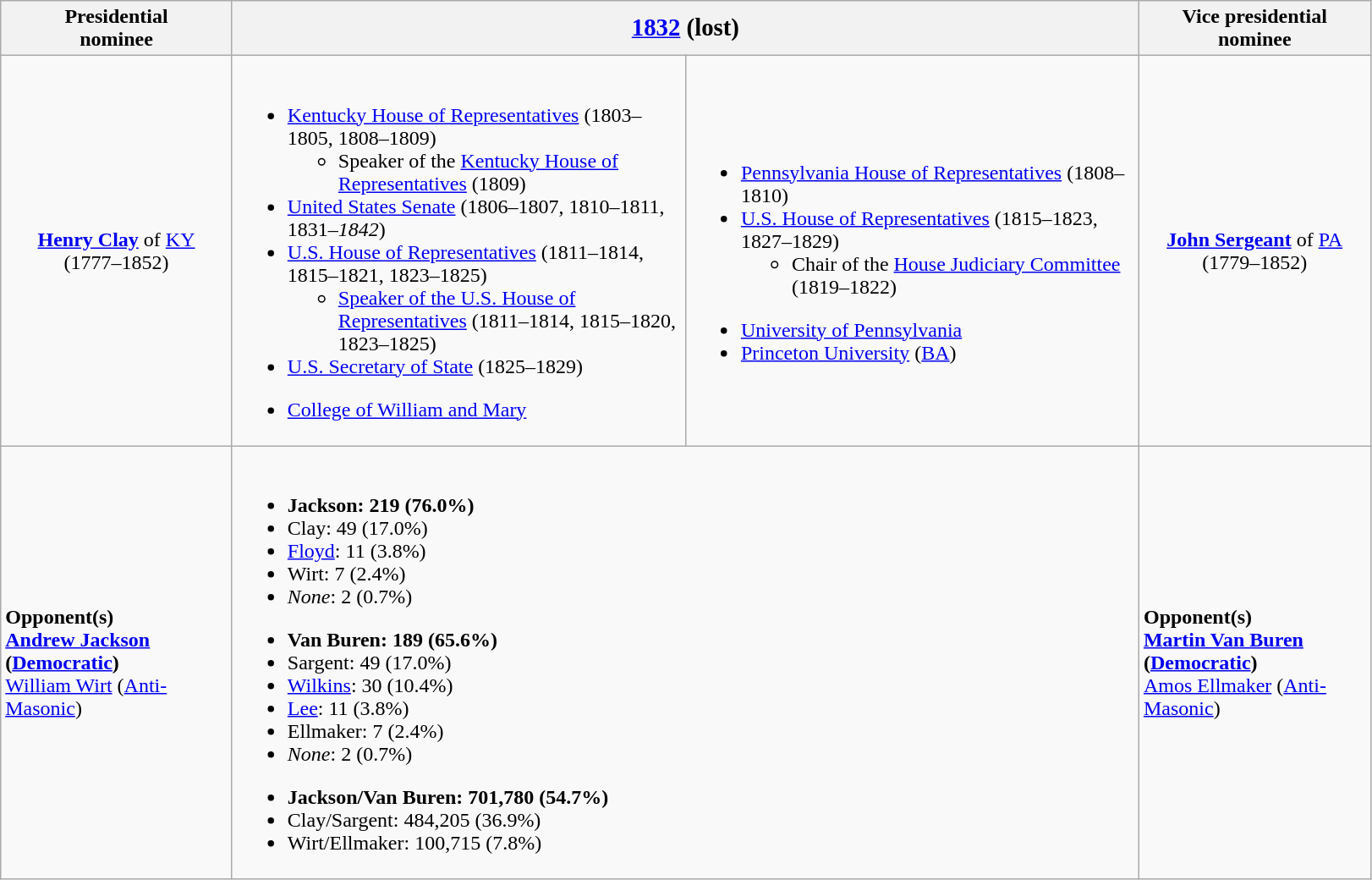<table class="wikitable">
<tr>
<th width=175>Presidential<br>nominee</th>
<th colspan=2><big><a href='#'>1832</a> (lost)</big></th>
<th width=175>Vice presidential<br>nominee</th>
</tr>
<tr>
<td style="text-align:center;"><strong><a href='#'>Henry Clay</a></strong> of <a href='#'>KY</a><br>(1777–1852)<br></td>
<td width=350><br><ul><li><a href='#'>Kentucky House of Representatives</a> (1803–1805, 1808–1809)<ul><li>Speaker of the <a href='#'>Kentucky House of Representatives</a> (1809)</li></ul></li><li><a href='#'>United States Senate</a> (1806–1807, 1810–1811, 1831–<em>1842</em>)</li><li><a href='#'>U.S. House of Representatives</a> (1811–1814, 1815–1821, 1823–1825)<ul><li><a href='#'>Speaker of the U.S. House of Representatives</a> (1811–1814, 1815–1820, 1823–1825)</li></ul></li><li><a href='#'>U.S. Secretary of State</a> (1825–1829)</li></ul><ul><li><a href='#'>College of William and Mary</a></li></ul></td>
<td width=350><br><ul><li><a href='#'>Pennsylvania House of Representatives</a> (1808–1810)</li><li><a href='#'>U.S. House of Representatives</a> (1815–1823, 1827–1829)<ul><li>Chair of the <a href='#'>House Judiciary Committee</a> (1819–1822)</li></ul></li></ul><ul><li><a href='#'>University of Pennsylvania</a></li><li><a href='#'>Princeton University</a> (<a href='#'>BA</a>)</li></ul></td>
<td style="text-align:center;"><strong><a href='#'>John Sergeant</a></strong> of <a href='#'>PA</a><br>(1779–1852)<br></td>
</tr>
<tr>
<td><strong>Opponent(s)</strong><br><strong><a href='#'>Andrew Jackson</a> (<a href='#'>Democratic</a>)</strong><br><a href='#'>William Wirt</a> (<a href='#'>Anti-Masonic</a>)</td>
<td colspan=2><br><ul><li><strong>Jackson: 219 (76.0%)</strong></li><li>Clay: 49 (17.0%)</li><li><a href='#'>Floyd</a>: 11 (3.8%)</li><li>Wirt: 7 (2.4%)</li><li><em>None</em>: 2 (0.7%)</li></ul><ul><li><strong>Van Buren: 189 (65.6%)</strong></li><li>Sargent: 49 (17.0%)</li><li><a href='#'>Wilkins</a>: 30 (10.4%)</li><li><a href='#'>Lee</a>: 11 (3.8%)</li><li>Ellmaker: 7 (2.4%)</li><li><em>None</em>: 2 (0.7%)</li></ul><ul><li><strong>Jackson/Van Buren: 701,780 (54.7%)</strong></li><li>Clay/Sargent: 484,205 (36.9%)</li><li>Wirt/Ellmaker: 100,715 (7.8%)</li></ul></td>
<td><strong>Opponent(s)</strong><br><strong><a href='#'>Martin Van Buren</a> (<a href='#'>Democratic</a>)</strong><br><a href='#'>Amos Ellmaker</a> (<a href='#'>Anti-Masonic</a>)</td>
</tr>
</table>
